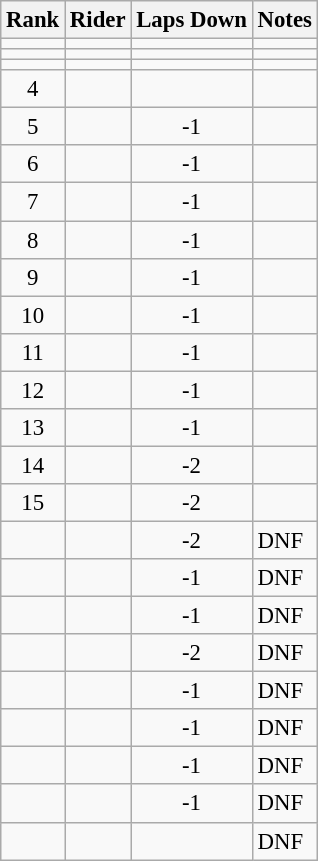<table class="wikitable" style="font-size:95%" style="width:25em;">
<tr>
<th>Rank</th>
<th>Rider</th>
<th>Laps Down</th>
<th>Notes</th>
</tr>
<tr>
<td align=center></td>
<td></td>
<td></td>
<td></td>
</tr>
<tr>
<td align=center></td>
<td></td>
<td></td>
<td></td>
</tr>
<tr>
<td align=center></td>
<td></td>
<td></td>
<td></td>
</tr>
<tr>
<td align=center>4</td>
<td></td>
<td></td>
<td></td>
</tr>
<tr>
<td align=center>5</td>
<td></td>
<td align=center>-1</td>
<td></td>
</tr>
<tr>
<td align=center>6</td>
<td></td>
<td align=center>-1</td>
<td></td>
</tr>
<tr>
<td align=center>7</td>
<td></td>
<td align=center>-1</td>
<td></td>
</tr>
<tr>
<td align=center>8</td>
<td></td>
<td align=center>-1</td>
<td></td>
</tr>
<tr>
<td align=center>9</td>
<td></td>
<td align=center>-1</td>
<td></td>
</tr>
<tr>
<td align=center>10</td>
<td></td>
<td align=center>-1</td>
<td></td>
</tr>
<tr>
<td align=center>11</td>
<td></td>
<td align=center>-1</td>
<td></td>
</tr>
<tr>
<td align=center>12</td>
<td></td>
<td align=center>-1</td>
<td></td>
</tr>
<tr>
<td align=center>13</td>
<td></td>
<td align=center>-1</td>
<td></td>
</tr>
<tr>
<td align=center>14</td>
<td></td>
<td align=center>-2</td>
<td></td>
</tr>
<tr>
<td align=center>15</td>
<td></td>
<td align=center>-2</td>
<td></td>
</tr>
<tr>
<td align=center></td>
<td></td>
<td align=center>-2</td>
<td>DNF</td>
</tr>
<tr>
<td align=center></td>
<td></td>
<td align=center>-1</td>
<td>DNF</td>
</tr>
<tr>
<td align=center></td>
<td></td>
<td align=center>-1</td>
<td>DNF</td>
</tr>
<tr>
<td align=center></td>
<td></td>
<td align=center>-2</td>
<td>DNF</td>
</tr>
<tr>
<td align=center></td>
<td></td>
<td align=center>-1</td>
<td>DNF</td>
</tr>
<tr>
<td align=center></td>
<td></td>
<td align=center>-1</td>
<td>DNF</td>
</tr>
<tr>
<td align=center></td>
<td></td>
<td align=center>-1</td>
<td>DNF</td>
</tr>
<tr>
<td align=center></td>
<td></td>
<td align=center>-1</td>
<td>DNF</td>
</tr>
<tr>
<td align=center></td>
<td></td>
<td></td>
<td>DNF</td>
</tr>
</table>
